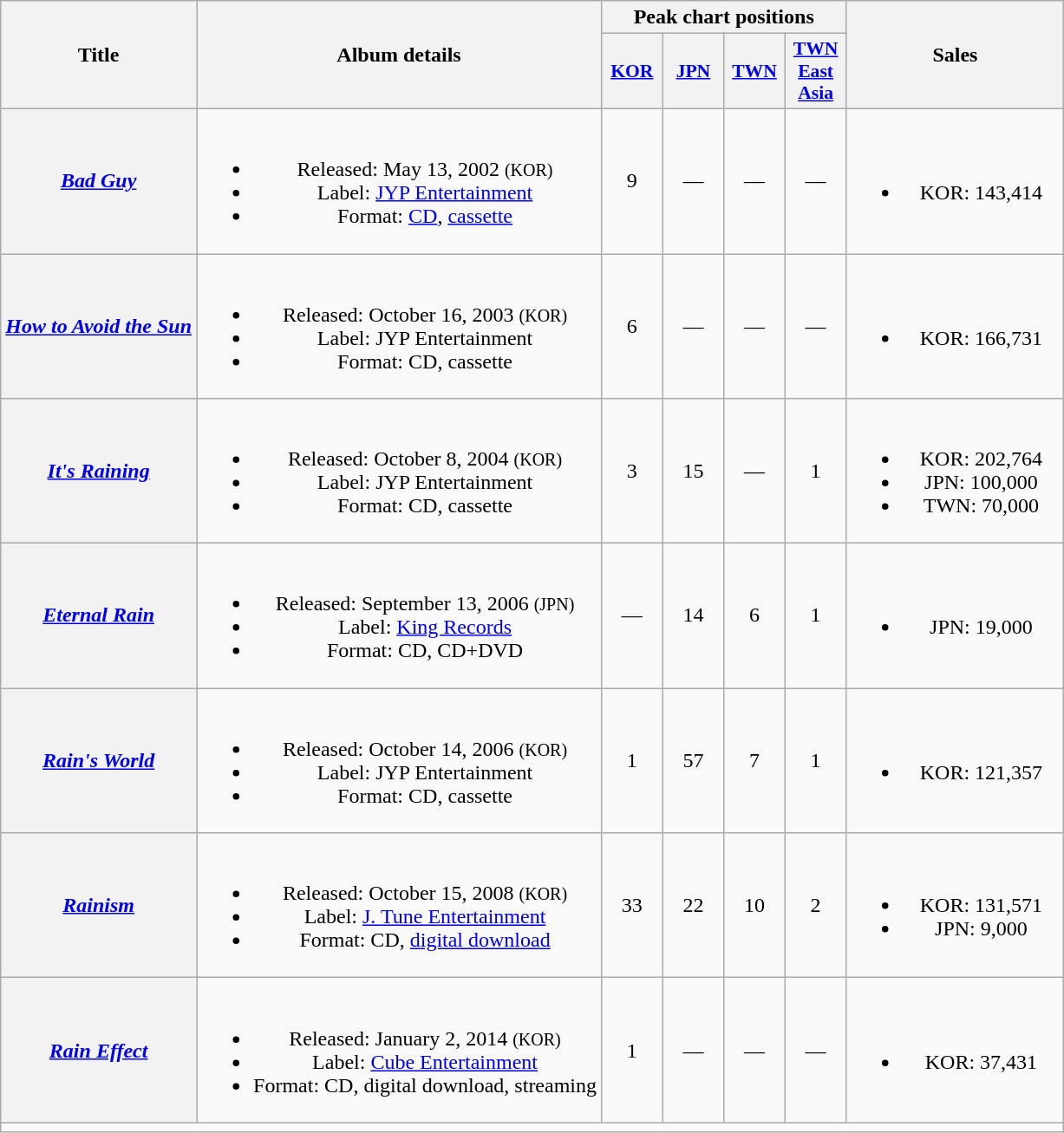<table class="wikitable plainrowheaders" style="text-align:center;">
<tr>
<th rowspan="2">Title</th>
<th rowspan="2">Album details</th>
<th colspan="4">Peak chart positions</th>
<th rowspan="2" style="width:10em;">Sales</th>
</tr>
<tr>
<th scope="col" style="width:2.8em;font-size:90%;"><a href='#'>KOR</a><br></th>
<th scope="col" style="width:2.8em;font-size:90%;"><a href='#'>JPN</a><br></th>
<th scope="col" style="width:2.8em;font-size:90%;"><a href='#'>TWN</a><br></th>
<th scope="col" style="width:2.8em;font-size:90%;"><a href='#'>TWN East Asia</a><br></th>
</tr>
<tr>
<th scope="row"><em><a href='#'>Bad Guy</a></em></th>
<td><br><ul><li>Released: May 13, 2002 <small>(KOR)</small></li><li>Label: <a href='#'>JYP Entertainment</a></li><li>Format: <a href='#'>CD</a>, <a href='#'>cassette</a></li></ul></td>
<td>9</td>
<td>—</td>
<td>—</td>
<td>—</td>
<td><br><ul><li>KOR: 143,414</li></ul></td>
</tr>
<tr>
<th scope="row"><em><a href='#'>How to Avoid the Sun</a></em></th>
<td><br><ul><li>Released: October 16, 2003 <small>(KOR)</small></li><li>Label: JYP Entertainment</li><li>Format: CD, cassette</li></ul></td>
<td>6</td>
<td>—</td>
<td>—</td>
<td>—</td>
<td><br><ul><li>KOR: 166,731</li></ul></td>
</tr>
<tr>
<th scope="row"><em><a href='#'>It's Raining</a></em></th>
<td><br><ul><li>Released: October 8, 2004 <small>(KOR)</small></li><li>Label: JYP Entertainment</li><li>Format: CD, cassette</li></ul></td>
<td>3</td>
<td>15</td>
<td>—</td>
<td>1</td>
<td><br><ul><li>KOR: 202,764</li><li>JPN: 100,000</li><li>TWN: 70,000</li></ul></td>
</tr>
<tr>
<th scope="row"><em><a href='#'>Eternal Rain</a></em></th>
<td><br><ul><li>Released: September 13, 2006 <small>(JPN)</small></li><li>Label: <a href='#'>King Records</a></li><li>Format: CD, CD+DVD</li></ul></td>
<td>—</td>
<td>14</td>
<td>6</td>
<td>1</td>
<td><br><ul><li>JPN: 19,000</li></ul></td>
</tr>
<tr>
<th scope="row"><em><a href='#'>Rain's World</a></em></th>
<td><br><ul><li>Released: October 14, 2006 <small>(KOR)</small></li><li>Label: JYP Entertainment</li><li>Format: CD, cassette</li></ul></td>
<td>1</td>
<td>57</td>
<td>7</td>
<td>1</td>
<td><br><ul><li>KOR: 121,357</li></ul></td>
</tr>
<tr>
<th scope="row"><em><a href='#'>Rainism</a></em></th>
<td><br><ul><li>Released: October 15, 2008 <small>(KOR)</small></li><li>Label: <a href='#'>J. Tune Entertainment</a></li><li>Format: CD, <a href='#'>digital download</a></li></ul></td>
<td>33</td>
<td>22</td>
<td>10</td>
<td>2</td>
<td><br><ul><li>KOR: 131,571</li><li>JPN: 9,000</li></ul></td>
</tr>
<tr>
<th scope="row"><em><a href='#'>Rain Effect</a></em></th>
<td><br><ul><li>Released: January 2, 2014 <small>(KOR)</small></li><li>Label: <a href='#'>Cube Entertainment</a></li><li>Format: CD, digital download, streaming</li></ul></td>
<td>1</td>
<td>—</td>
<td>—</td>
<td>—</td>
<td><br><ul><li>KOR: 37,431</li></ul></td>
</tr>
<tr>
<td colspan="7"></td>
</tr>
</table>
